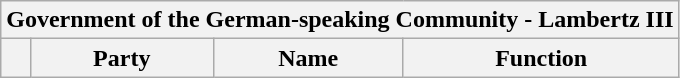<table class="wikitable">
<tr>
<th colspan="4">Government of the German-speaking Community - Lambertz III</th>
</tr>
<tr>
<th></th>
<th>Party</th>
<th>Name</th>
<th>Function<br>


</th>
</tr>
</table>
